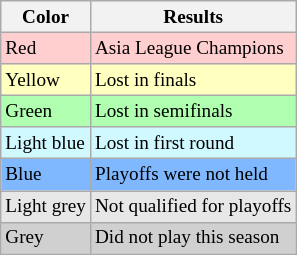<table class="wikitable" style="font-size: 80%;">
<tr>
<th>Color</th>
<th>Results</th>
</tr>
<tr bgcolor="#ffcfcf">
<td>Red</td>
<td>Asia League Champions</td>
</tr>
<tr bgcolor="#ffffbf">
<td>Yellow</td>
<td>Lost in finals</td>
</tr>
<tr bgcolor="#b0ffb0">
<td>Green</td>
<td>Lost in semifinals</td>
</tr>
<tr bgcolor="#cff8ff">
<td>Light blue</td>
<td>Lost in first round</td>
</tr>
<tr bgcolor="#80b8ff">
<td>Blue</td>
<td>Playoffs were not held</td>
</tr>
<tr bgcolor="#e7e7e7">
<td>Light grey</td>
<td>Not qualified for playoffs</td>
</tr>
<tr bgcolor="#d0d0d0">
<td>Grey</td>
<td>Did not play this season</td>
</tr>
</table>
